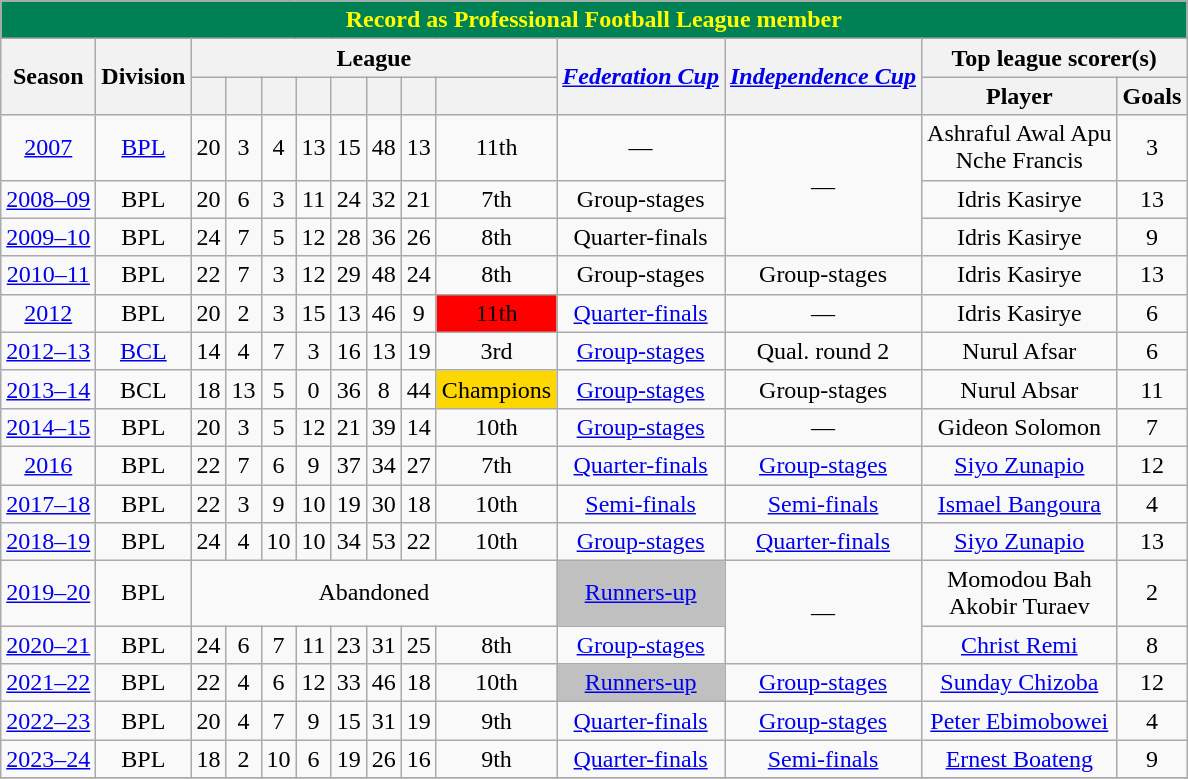<table class="wikitable" style="text-align: center">
<tr>
<th colspan=16 style="background-color:#008055;color: #FFFF00;">Record as Professional Football League member</th>
</tr>
<tr>
<th rowspan="2">Season</th>
<th rowspan="2"><strong>Division</strong></th>
<th colspan="8">League</th>
<th rowspan="2"><em><a href='#'>Federation Cup</a></em></th>
<th rowspan="2"><em><a href='#'>Independence Cup</a></em></th>
<th colspan="2">Top league scorer(s)</th>
</tr>
<tr>
<th></th>
<th></th>
<th></th>
<th></th>
<th></th>
<th></th>
<th></th>
<th></th>
<th>Player</th>
<th>Goals</th>
</tr>
<tr>
<td><a href='#'>2007</a></td>
<td><a href='#'>BPL</a></td>
<td>20</td>
<td>3</td>
<td>4</td>
<td>13</td>
<td>15</td>
<td>48</td>
<td>13</td>
<td>11th</td>
<td>—</td>
<td rowspan="3">—</td>
<td> Ashraful Awal Apu <br>  Nche Francis</td>
<td>3</td>
</tr>
<tr>
<td><a href='#'>2008–09</a></td>
<td>BPL</td>
<td>20</td>
<td>6</td>
<td>3</td>
<td>11</td>
<td>24</td>
<td>32</td>
<td>21</td>
<td>7th</td>
<td>Group-stages</td>
<td> Idris Kasirye</td>
<td>13</td>
</tr>
<tr>
<td><a href='#'>2009–10</a></td>
<td>BPL</td>
<td>24</td>
<td>7</td>
<td>5</td>
<td>12</td>
<td>28</td>
<td>36</td>
<td>26</td>
<td>8th</td>
<td>Quarter-finals</td>
<td> Idris Kasirye</td>
<td>9</td>
</tr>
<tr>
<td><a href='#'>2010–11</a></td>
<td>BPL</td>
<td>22</td>
<td>7</td>
<td>3</td>
<td>12</td>
<td>29</td>
<td>48</td>
<td>24</td>
<td>8th</td>
<td>Group-stages</td>
<td>Group-stages</td>
<td> Idris Kasirye</td>
<td>13</td>
</tr>
<tr>
<td><a href='#'>2012</a></td>
<td>BPL</td>
<td>20</td>
<td>2</td>
<td>3</td>
<td>15</td>
<td>13</td>
<td>46</td>
<td>9</td>
<td bgcolor="red" align="center">11th</td>
<td><a href='#'>Quarter-finals</a></td>
<td>—</td>
<td> Idris Kasirye</td>
<td>6</td>
</tr>
<tr>
<td><a href='#'>2012–13</a></td>
<td><a href='#'>BCL</a></td>
<td>14</td>
<td>4</td>
<td>7</td>
<td>3</td>
<td>16</td>
<td>13</td>
<td>19</td>
<td>3rd</td>
<td><a href='#'>Group-stages</a></td>
<td>Qual. round 2</td>
<td> Nurul Afsar</td>
<td>6</td>
</tr>
<tr>
<td><a href='#'>2013–14</a></td>
<td>BCL</td>
<td>18</td>
<td>13</td>
<td>5</td>
<td>0</td>
<td>36</td>
<td>8</td>
<td>44</td>
<td bgcolor="gold" align="center">Champions</td>
<td><a href='#'>Group-stages</a></td>
<td>Group-stages</td>
<td> Nurul Absar</td>
<td>11</td>
</tr>
<tr>
<td><a href='#'>2014–15</a></td>
<td>BPL</td>
<td>20</td>
<td>3</td>
<td>5</td>
<td>12</td>
<td>21</td>
<td>39</td>
<td>14</td>
<td>10th</td>
<td><a href='#'>Group-stages</a></td>
<td>—</td>
<td> Gideon Solomon</td>
<td>7</td>
</tr>
<tr>
<td><a href='#'>2016</a></td>
<td>BPL</td>
<td>22</td>
<td>7</td>
<td>6</td>
<td>9</td>
<td>37</td>
<td>34</td>
<td>27</td>
<td>7th</td>
<td><a href='#'>Quarter-finals</a></td>
<td><a href='#'>Group-stages</a></td>
<td> <a href='#'>Siyo Zunapio</a></td>
<td>12</td>
</tr>
<tr>
<td><a href='#'>2017–18</a></td>
<td>BPL</td>
<td>22</td>
<td>3</td>
<td>9</td>
<td>10</td>
<td>19</td>
<td>30</td>
<td>18</td>
<td>10th</td>
<td><a href='#'>Semi-finals</a></td>
<td><a href='#'>Semi-finals</a></td>
<td> <a href='#'>Ismael Bangoura</a></td>
<td>4</td>
</tr>
<tr>
<td><a href='#'>2018–19</a></td>
<td>BPL</td>
<td>24</td>
<td>4</td>
<td>10</td>
<td>10</td>
<td>34</td>
<td>53</td>
<td>22</td>
<td>10th</td>
<td><a href='#'>Group-stages</a></td>
<td><a href='#'>Quarter-finals</a></td>
<td> <a href='#'>Siyo Zunapio</a></td>
<td>13</td>
</tr>
<tr>
<td><a href='#'>2019–20</a></td>
<td>BPL</td>
<td colspan=8>Abandoned</td>
<td bgcolor="silver" align="center"><a href='#'>Runners-up</a></td>
<td rowspan=2>—</td>
<td> Momodou Bah <br>  Akobir Turaev</td>
<td>2</td>
</tr>
<tr>
<td><a href='#'>2020–21</a></td>
<td>BPL</td>
<td>24</td>
<td>6</td>
<td>7</td>
<td>11</td>
<td>23</td>
<td>31</td>
<td>25</td>
<td>8th</td>
<td><a href='#'>Group-stages</a></td>
<td> <a href='#'>Christ Remi</a></td>
<td>8</td>
</tr>
<tr>
<td><a href='#'>2021–22</a></td>
<td>BPL</td>
<td>22</td>
<td>4</td>
<td>6</td>
<td>12</td>
<td>33</td>
<td>46</td>
<td>18</td>
<td>10th</td>
<td bgcolor="silver" align="center"><a href='#'>Runners-up</a></td>
<td><a href='#'>Group-stages</a></td>
<td> <a href='#'>Sunday Chizoba</a></td>
<td>12</td>
</tr>
<tr>
<td><a href='#'>2022–23</a></td>
<td>BPL</td>
<td>20</td>
<td>4</td>
<td>7</td>
<td>9</td>
<td>15</td>
<td>31</td>
<td>19</td>
<td>9th</td>
<td><a href='#'>Quarter-finals</a></td>
<td><a href='#'>Group-stages</a></td>
<td> <a href='#'>Peter Ebimobowei</a></td>
<td>4</td>
</tr>
<tr>
<td><a href='#'>2023–24</a></td>
<td>BPL</td>
<td>18</td>
<td>2</td>
<td>10</td>
<td>6</td>
<td>19</td>
<td>26</td>
<td>16</td>
<td>9th</td>
<td><a href='#'>Quarter-finals</a></td>
<td><a href='#'>Semi-finals</a></td>
<td> <a href='#'>Ernest Boateng</a></td>
<td>9</td>
</tr>
<tr>
</tr>
</table>
